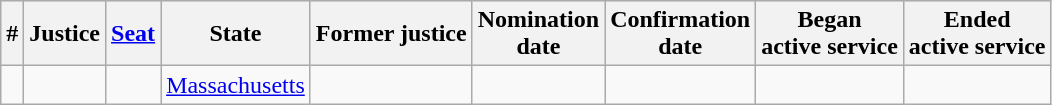<table class="sortable wikitable">
<tr bgcolor="#ececec">
<th>#</th>
<th>Justice</th>
<th><a href='#'>Seat</a></th>
<th>State</th>
<th>Former justice</th>
<th>Nomination<br>date</th>
<th>Confirmation<br>date</th>
<th>Began<br>active service</th>
<th>Ended<br>active service</th>
</tr>
<tr>
<td></td>
<td></td>
<td align="center"></td>
<td><a href='#'>Massachusetts</a></td>
<td></td>
<td></td>
<td></td>
<td></td>
<td></td>
</tr>
</table>
